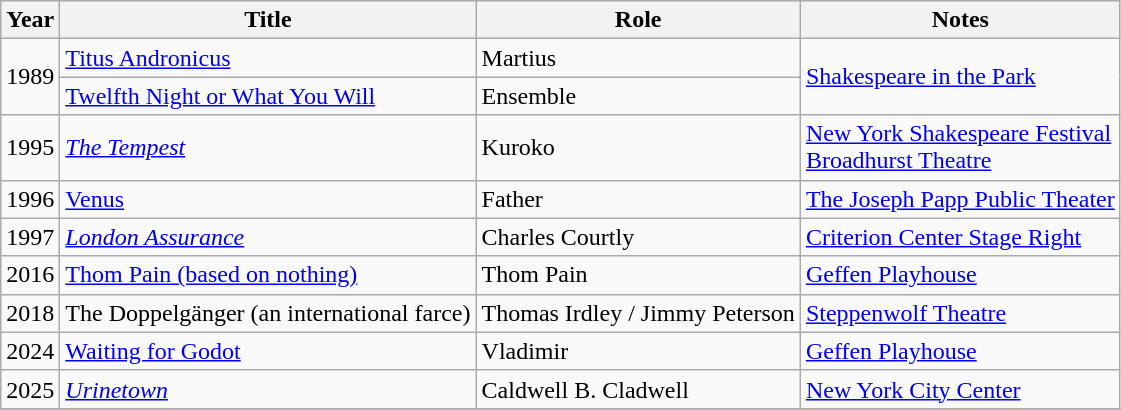<table class="wikitable sortable">
<tr>
<th scope="col">Year</th>
<th scope="col">Title</th>
<th scope="col">Role</th>
<th scope="col" class="unsortable">Notes</th>
</tr>
<tr>
<td rowspan="2">1989</td>
<td><a href='#'>Titus Andronicus</a></td>
<td>Martius</td>
<td rowspan="2"><a href='#'>Shakespeare in the Park</a></td>
</tr>
<tr>
<td><a href='#'>Twelfth Night or What You Will</a></td>
<td>Ensemble</td>
</tr>
<tr>
<td>1995</td>
<td><em><a href='#'>The Tempest</a></em></td>
<td>Kuroko</td>
<td><a href='#'>New York Shakespeare Festival</a><br><a href='#'>Broadhurst Theatre</a></td>
</tr>
<tr>
<td>1996</td>
<td><a href='#'>Venus</a></td>
<td>Father</td>
<td><a href='#'>The Joseph Papp Public Theater</a></td>
</tr>
<tr>
<td>1997</td>
<td><em><a href='#'>London Assurance</a></em></td>
<td>Charles Courtly</td>
<td><a href='#'>Criterion Center Stage Right</a></td>
</tr>
<tr>
<td>2016</td>
<td><a href='#'>Thom Pain (based on nothing)</a></td>
<td>Thom Pain</td>
<td><a href='#'>Geffen Playhouse</a></td>
</tr>
<tr>
<td>2018</td>
<td>The Doppelgänger (an international farce)</td>
<td>Thomas Irdley / Jimmy Peterson</td>
<td><a href='#'>Steppenwolf Theatre</a></td>
</tr>
<tr>
<td>2024</td>
<td><a href='#'>Waiting for Godot</a></td>
<td>Vladimir</td>
<td><a href='#'>Geffen Playhouse</a></td>
</tr>
<tr>
<td>2025</td>
<td><em><a href='#'>Urinetown</a></em></td>
<td>Caldwell B. Cladwell</td>
<td><a href='#'>New York City Center</a></td>
</tr>
<tr>
</tr>
</table>
